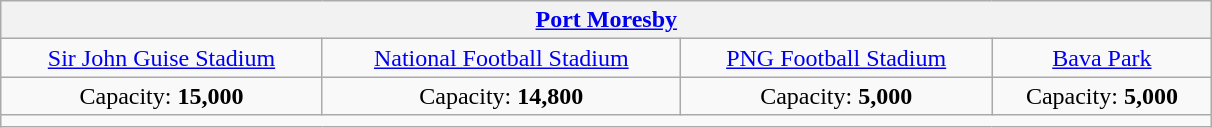<table class="wikitable" style="text-align:center;">
<tr>
<th width=800 colspan=4><a href='#'>Port Moresby</a></th>
</tr>
<tr>
<td><a href='#'>Sir John Guise Stadium</a></td>
<td><a href='#'>National Football Stadium</a></td>
<td><a href='#'>PNG Football Stadium</a></td>
<td><a href='#'>Bava Park</a></td>
</tr>
<tr>
<td>Capacity: <strong>15,000</strong></td>
<td>Capacity: <strong>14,800</strong></td>
<td>Capacity: <strong>5,000</strong></td>
<td>Capacity: <strong>5,000</strong></td>
</tr>
<tr>
<td rowspan=7 colspan=4></td>
</tr>
</table>
